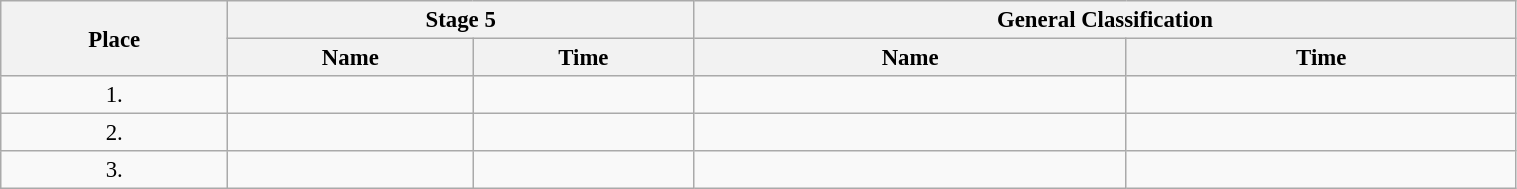<table class=wikitable style="font-size:95%" width="80%">
<tr>
<th rowspan="2">Place</th>
<th colspan="2">Stage 5</th>
<th colspan="2">General Classification</th>
</tr>
<tr>
<th>Name</th>
<th>Time</th>
<th>Name</th>
<th>Time</th>
</tr>
<tr>
<td align="center">1.</td>
<td></td>
<td></td>
<td></td>
<td></td>
</tr>
<tr>
<td align="center">2.</td>
<td></td>
<td></td>
<td></td>
<td></td>
</tr>
<tr>
<td align="center">3.</td>
<td></td>
<td></td>
<td></td>
<td></td>
</tr>
</table>
